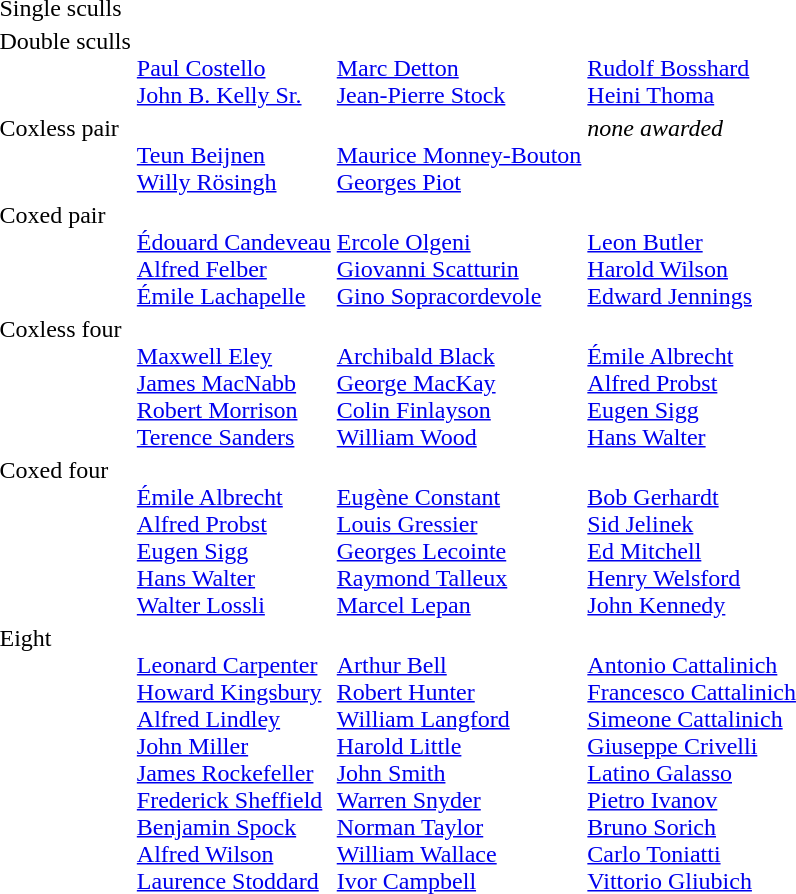<table>
<tr valign="top">
<td>Single sculls<br></td>
<td></td>
<td></td>
<td></td>
</tr>
<tr valign="top">
<td>Double sculls<br></td>
<td><br><a href='#'>Paul Costello</a><br><a href='#'>John B. Kelly Sr.</a></td>
<td><br><a href='#'>Marc Detton</a><br><a href='#'>Jean-Pierre Stock</a></td>
<td><br><a href='#'>Rudolf Bosshard</a><br><a href='#'>Heini Thoma</a></td>
</tr>
<tr valign="top">
<td>Coxless pair<br></td>
<td><br><a href='#'>Teun Beijnen</a><br> <a href='#'>Willy Rösingh</a></td>
<td><br><a href='#'>Maurice Monney-Bouton</a><br> <a href='#'>Georges Piot</a></td>
<td><em>none awarded</em></td>
</tr>
<tr valign="top">
<td>Coxed pair<br></td>
<td><br><a href='#'>Édouard Candeveau</a><br><a href='#'>Alfred Felber</a><br><a href='#'>Émile Lachapelle</a></td>
<td><br><a href='#'>Ercole Olgeni</a><br><a href='#'>Giovanni Scatturin</a><br><a href='#'>Gino Sopracordevole</a></td>
<td><br><a href='#'>Leon Butler</a><br><a href='#'>Harold Wilson</a><br><a href='#'>Edward Jennings</a></td>
</tr>
<tr valign="top">
<td>Coxless four<br></td>
<td><br><a href='#'>Maxwell Eley</a><br><a href='#'>James MacNabb</a><br><a href='#'>Robert Morrison</a><br><a href='#'>Terence Sanders</a></td>
<td><br><a href='#'>Archibald Black</a><br><a href='#'>George MacKay</a><br><a href='#'>Colin Finlayson</a><br><a href='#'>William Wood</a></td>
<td><br><a href='#'>Émile Albrecht</a><br><a href='#'>Alfred Probst</a><br><a href='#'>Eugen Sigg</a><br><a href='#'>Hans Walter</a></td>
</tr>
<tr valign="top">
<td>Coxed four<br></td>
<td><br><a href='#'>Émile Albrecht</a><br><a href='#'>Alfred Probst</a><br><a href='#'>Eugen Sigg</a><br><a href='#'>Hans Walter</a><br><a href='#'>Walter Lossli</a></td>
<td><br><a href='#'>Eugène Constant</a><br><a href='#'>Louis Gressier</a><br><a href='#'>Georges Lecointe</a><br><a href='#'>Raymond Talleux</a><br><a href='#'>Marcel Lepan</a></td>
<td><br><a href='#'>Bob Gerhardt</a><br><a href='#'>Sid Jelinek</a><br><a href='#'>Ed Mitchell</a><br><a href='#'>Henry Welsford</a><br><a href='#'>John Kennedy</a></td>
</tr>
<tr valign="top">
<td>Eight<br></td>
<td><br><a href='#'>Leonard Carpenter</a><br><a href='#'>Howard Kingsbury</a><br><a href='#'>Alfred Lindley</a><br><a href='#'>John Miller</a><br><a href='#'>James Rockefeller</a><br><a href='#'>Frederick Sheffield</a><br><a href='#'>Benjamin Spock</a><br><a href='#'>Alfred Wilson</a><br><a href='#'>Laurence Stoddard</a></td>
<td><br><a href='#'>Arthur Bell</a><br><a href='#'>Robert Hunter</a><br><a href='#'>William Langford</a><br><a href='#'>Harold Little</a><br><a href='#'>John Smith</a><br><a href='#'>Warren Snyder</a><br><a href='#'>Norman Taylor</a><br><a href='#'>William Wallace</a><br><a href='#'>Ivor Campbell</a></td>
<td><br><a href='#'>Antonio Cattalinich</a><br><a href='#'>Francesco Cattalinich</a><br><a href='#'>Simeone Cattalinich</a><br><a href='#'>Giuseppe Crivelli</a><br><a href='#'>Latino Galasso</a><br><a href='#'>Pietro Ivanov</a><br><a href='#'>Bruno Sorich</a><br><a href='#'>Carlo Toniatti</a><br><a href='#'>Vittorio Gliubich</a></td>
</tr>
</table>
